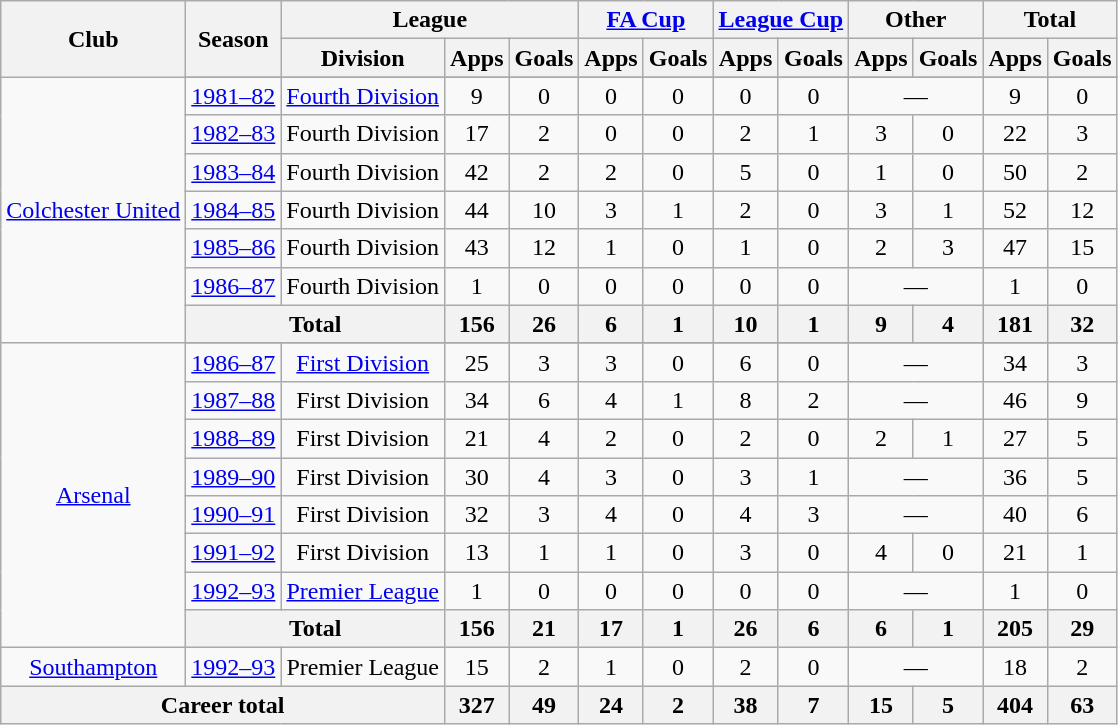<table class=wikitable style=text-align:center>
<tr>
<th rowspan=2>Club</th>
<th rowspan=2>Season</th>
<th colspan=3>League</th>
<th colspan=2><a href='#'>FA Cup</a></th>
<th colspan=2><a href='#'>League Cup</a></th>
<th colspan=2>Other</th>
<th colspan=2>Total</th>
</tr>
<tr>
<th>Division</th>
<th>Apps</th>
<th>Goals</th>
<th>Apps</th>
<th>Goals</th>
<th>Apps</th>
<th>Goals</th>
<th>Apps</th>
<th>Goals</th>
<th>Apps</th>
<th>Goals</th>
</tr>
<tr>
<td rowspan=8><a href='#'>Colchester United</a></td>
</tr>
<tr>
<td><a href='#'>1981–82</a></td>
<td><a href='#'>Fourth Division</a></td>
<td>9</td>
<td>0</td>
<td>0</td>
<td>0</td>
<td>0</td>
<td>0</td>
<td colspan=2>—</td>
<td>9</td>
<td>0</td>
</tr>
<tr>
<td><a href='#'>1982–83</a></td>
<td>Fourth Division</td>
<td>17</td>
<td>2</td>
<td>0</td>
<td>0</td>
<td>2</td>
<td>1</td>
<td>3</td>
<td>0</td>
<td>22</td>
<td>3</td>
</tr>
<tr>
<td><a href='#'>1983–84</a></td>
<td>Fourth Division</td>
<td>42</td>
<td>2</td>
<td>2</td>
<td>0</td>
<td>5</td>
<td>0</td>
<td>1</td>
<td>0</td>
<td>50</td>
<td>2</td>
</tr>
<tr>
<td><a href='#'>1984–85</a></td>
<td>Fourth Division</td>
<td>44</td>
<td>10</td>
<td>3</td>
<td>1</td>
<td>2</td>
<td>0</td>
<td>3</td>
<td>1</td>
<td>52</td>
<td>12</td>
</tr>
<tr>
<td><a href='#'>1985–86</a></td>
<td>Fourth Division</td>
<td>43</td>
<td>12</td>
<td>1</td>
<td>0</td>
<td>1</td>
<td>0</td>
<td>2</td>
<td>3</td>
<td>47</td>
<td>15</td>
</tr>
<tr>
<td><a href='#'>1986–87</a></td>
<td>Fourth Division</td>
<td>1</td>
<td>0</td>
<td>0</td>
<td>0</td>
<td>0</td>
<td>0</td>
<td colspan=2>—</td>
<td>1</td>
<td>0</td>
</tr>
<tr>
<th colspan=2>Total</th>
<th>156</th>
<th>26</th>
<th>6</th>
<th>1</th>
<th>10</th>
<th>1</th>
<th>9</th>
<th>4</th>
<th>181</th>
<th>32</th>
</tr>
<tr>
<td rowspan=9><a href='#'>Arsenal</a></td>
</tr>
<tr>
<td><a href='#'>1986–87</a></td>
<td><a href='#'>First Division</a></td>
<td>25</td>
<td>3</td>
<td>3</td>
<td>0</td>
<td>6</td>
<td>0</td>
<td colspan=2>—</td>
<td>34</td>
<td>3</td>
</tr>
<tr>
<td><a href='#'>1987–88</a></td>
<td>First Division</td>
<td>34</td>
<td>6</td>
<td>4</td>
<td>1</td>
<td>8</td>
<td>2</td>
<td colspan=2>—</td>
<td>46</td>
<td>9</td>
</tr>
<tr>
<td><a href='#'>1988–89</a></td>
<td>First Division</td>
<td>21</td>
<td>4</td>
<td>2</td>
<td>0</td>
<td>2</td>
<td>0</td>
<td>2</td>
<td>1</td>
<td>27</td>
<td>5</td>
</tr>
<tr>
<td><a href='#'>1989–90</a></td>
<td>First Division</td>
<td>30</td>
<td>4</td>
<td>3</td>
<td>0</td>
<td>3</td>
<td>1</td>
<td colspan=2>—</td>
<td>36</td>
<td>5</td>
</tr>
<tr>
<td><a href='#'>1990–91</a></td>
<td>First Division</td>
<td>32</td>
<td>3</td>
<td>4</td>
<td>0</td>
<td>4</td>
<td>3</td>
<td colspan=2>—</td>
<td>40</td>
<td>6</td>
</tr>
<tr>
<td><a href='#'>1991–92</a></td>
<td>First Division</td>
<td>13</td>
<td>1</td>
<td>1</td>
<td>0</td>
<td>3</td>
<td>0</td>
<td>4</td>
<td>0</td>
<td>21</td>
<td>1</td>
</tr>
<tr>
<td><a href='#'>1992–93</a></td>
<td><a href='#'>Premier League</a></td>
<td>1</td>
<td>0</td>
<td>0</td>
<td>0</td>
<td>0</td>
<td>0</td>
<td colspan=2>—</td>
<td>1</td>
<td>0</td>
</tr>
<tr>
<th colspan=2>Total</th>
<th>156</th>
<th>21</th>
<th>17</th>
<th>1</th>
<th>26</th>
<th>6</th>
<th>6</th>
<th>1</th>
<th>205</th>
<th>29</th>
</tr>
<tr>
<td><a href='#'>Southampton</a></td>
<td><a href='#'>1992–93</a></td>
<td>Premier League</td>
<td>15</td>
<td>2</td>
<td>1</td>
<td>0</td>
<td>2</td>
<td>0</td>
<td colspan=2>—</td>
<td>18</td>
<td>2</td>
</tr>
<tr>
<th colspan=3>Career total</th>
<th>327</th>
<th>49</th>
<th>24</th>
<th>2</th>
<th>38</th>
<th>7</th>
<th>15</th>
<th>5</th>
<th>404</th>
<th>63</th>
</tr>
</table>
